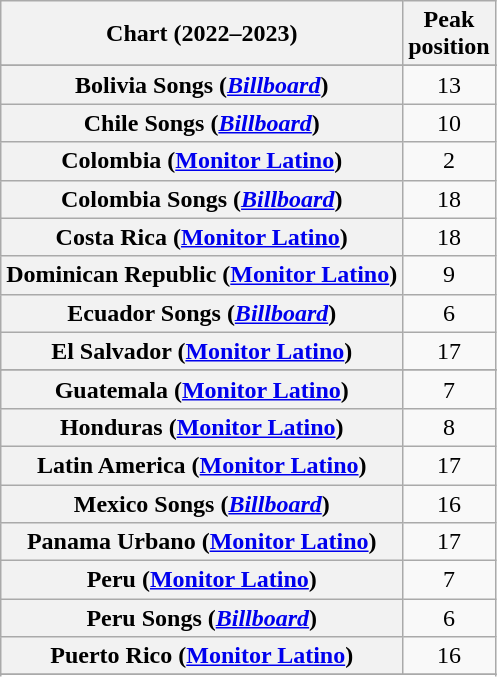<table class="wikitable sortable plainrowheaders" style="text-align:center">
<tr>
<th scope="col">Chart (2022–2023)</th>
<th scope="col">Peak<br>position</th>
</tr>
<tr>
</tr>
<tr>
<th scope="row">Bolivia Songs (<em><a href='#'>Billboard</a></em>)</th>
<td>13</td>
</tr>
<tr>
<th scope="row">Chile Songs (<em><a href='#'>Billboard</a></em>)</th>
<td>10</td>
</tr>
<tr>
<th scope="row">Colombia (<a href='#'>Monitor Latino</a>)</th>
<td>2</td>
</tr>
<tr>
<th scope="row">Colombia Songs (<em><a href='#'>Billboard</a></em>)</th>
<td>18</td>
</tr>
<tr>
<th scope="row">Costa Rica (<a href='#'>Monitor Latino</a>)</th>
<td>18</td>
</tr>
<tr>
<th scope="row">Dominican Republic (<a href='#'>Monitor Latino</a>)</th>
<td>9</td>
</tr>
<tr>
<th scope="row">Ecuador Songs (<em><a href='#'>Billboard</a></em>)</th>
<td>6</td>
</tr>
<tr>
<th scope="row">El Salvador (<a href='#'>Monitor Latino</a>)</th>
<td>17</td>
</tr>
<tr>
</tr>
<tr>
<th scope="row">Guatemala (<a href='#'>Monitor Latino</a>)</th>
<td>7</td>
</tr>
<tr>
<th scope="row">Honduras (<a href='#'>Monitor Latino</a>)</th>
<td>8</td>
</tr>
<tr>
<th scope="row">Latin America (<a href='#'>Monitor Latino</a>)</th>
<td>17</td>
</tr>
<tr>
<th scope="row">Mexico Songs (<em><a href='#'>Billboard</a></em>)</th>
<td>16</td>
</tr>
<tr>
<th scope="row">Panama Urbano (<a href='#'>Monitor Latino</a>)</th>
<td>17</td>
</tr>
<tr>
<th scope="row">Peru (<a href='#'>Monitor Latino</a>)</th>
<td>7</td>
</tr>
<tr>
<th scope="row">Peru Songs (<em><a href='#'>Billboard</a></em>)</th>
<td>6</td>
</tr>
<tr>
<th scope="row">Puerto Rico (<a href='#'>Monitor Latino</a>)</th>
<td>16</td>
</tr>
<tr>
</tr>
<tr>
</tr>
<tr>
</tr>
<tr>
</tr>
<tr>
</tr>
</table>
